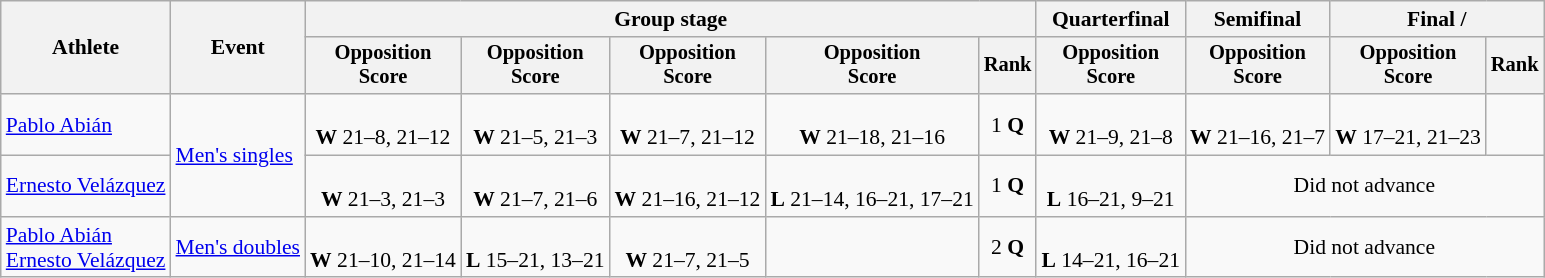<table class="wikitable" style="font-size:90%">
<tr>
<th rowspan=2>Athlete</th>
<th rowspan=2>Event</th>
<th colspan=5>Group stage</th>
<th>Quarterfinal</th>
<th>Semifinal</th>
<th colspan=2>Final / </th>
</tr>
<tr style="font-size:95%">
<th>Opposition<br>Score</th>
<th>Opposition<br>Score</th>
<th>Opposition<br>Score</th>
<th>Opposition<br>Score</th>
<th>Rank</th>
<th>Opposition<br>Score</th>
<th>Opposition<br>Score</th>
<th>Opposition<br>Score</th>
<th>Rank</th>
</tr>
<tr align=center>
<td align=left><a href='#'>Pablo Abián</a></td>
<td align=left rowspan=2><a href='#'>Men's singles</a></td>
<td><br><strong>W</strong> 21–8, 21–12</td>
<td><br><strong>W</strong> 21–5, 21–3</td>
<td><br><strong>W</strong> 21–7, 21–12</td>
<td><br><strong>W</strong> 21–18, 21–16</td>
<td>1 <strong>Q</strong></td>
<td><br><strong>W</strong> 21–9, 21–8</td>
<td><br><strong>W</strong> 21–16, 21–7</td>
<td><br><strong>W</strong> 17–21, 21–23</td>
<td></td>
</tr>
<tr align=center>
<td align=left><a href='#'>Ernesto Velázquez</a></td>
<td><br><strong>W</strong> 21–3, 21–3</td>
<td><br><strong>W</strong> 21–7, 21–6</td>
<td><br><strong>W</strong> 21–16, 21–12</td>
<td><br><strong>L</strong> 21–14, 16–21, 17–21</td>
<td>1 <strong>Q</strong></td>
<td><br><strong>L</strong> 16–21, 9–21</td>
<td colspan=3>Did not advance</td>
</tr>
<tr align=center>
<td align=left><a href='#'>Pablo Abián</a><br><a href='#'>Ernesto Velázquez</a></td>
<td align=left><a href='#'>Men's doubles</a></td>
<td><br><strong>W</strong> 21–10, 21–14</td>
<td><br><strong>L</strong> 15–21, 13–21</td>
<td><br><strong>W</strong> 21–7, 21–5</td>
<td></td>
<td>2 <strong>Q</strong></td>
<td><br><strong>L</strong> 14–21, 16–21</td>
<td colspan=3>Did not advance</td>
</tr>
</table>
